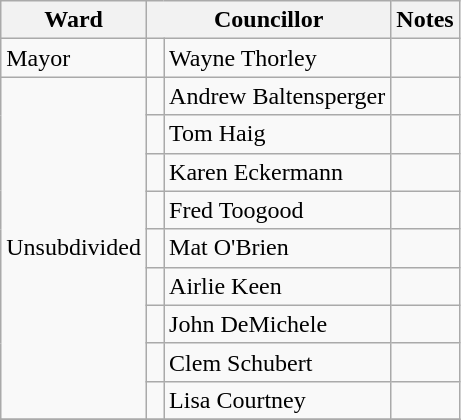<table class="wikitable">
<tr>
<th>Ward</th>
<th colspan="2">Councillor</th>
<th>Notes</th>
</tr>
<tr>
<td rowspan="1">Mayor</td>
<td> </td>
<td>Wayne Thorley</td>
<td></td>
</tr>
<tr>
<td rowspan="9">Unsubdivided</td>
<td> </td>
<td>Andrew Baltensperger</td>
<td></td>
</tr>
<tr>
<td> </td>
<td>Tom Haig</td>
<td></td>
</tr>
<tr>
<td> </td>
<td>Karen Eckermann</td>
<td></td>
</tr>
<tr>
<td> </td>
<td>Fred Toogood</td>
<td></td>
</tr>
<tr>
<td> </td>
<td>Mat O'Brien</td>
<td></td>
</tr>
<tr>
<td> </td>
<td>Airlie Keen</td>
<td></td>
</tr>
<tr>
<td> </td>
<td>John DeMichele</td>
<td></td>
</tr>
<tr>
<td> </td>
<td>Clem Schubert</td>
<td></td>
</tr>
<tr>
<td> </td>
<td>Lisa Courtney</td>
<td></td>
</tr>
<tr>
</tr>
</table>
